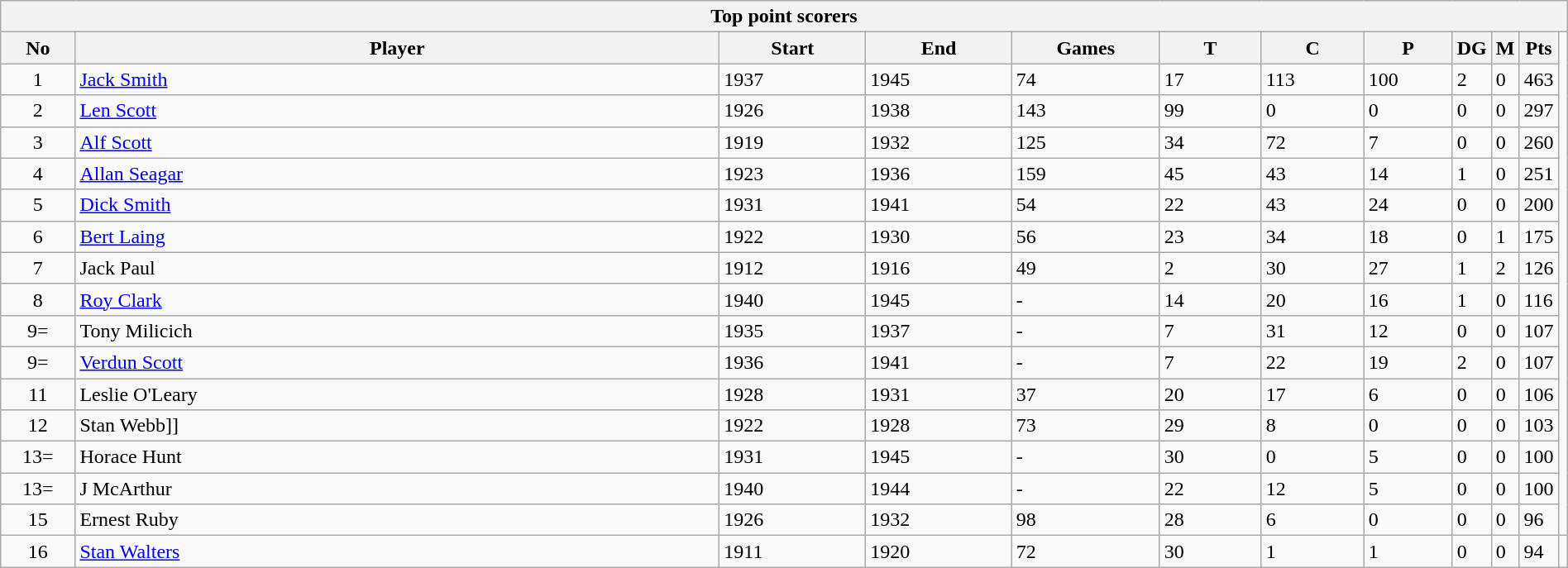<table class="wikitable collapsible sortable" style="text-align:left; font-size:100%; width:100%;">
<tr>
<th colspan="100%">Top point scorers</th>
</tr>
<tr>
<th style="width:5%;">No</th>
<th style="width:45%;">Player</th>
<th style="width:10%;">Start</th>
<th style="width:10%;">End</th>
<th style="width:10%;">Games</th>
<th style="width:7%;">T</th>
<th style="width:7%;">C</th>
<th style="width:7%;">P</th>
<th style="width:5%;">DG</th>
<th style="width:5%;">M</th>
<th style="width:10%;">Pts<br></th>
</tr>
<tr>
<td style="text-align:center;">1</td>
<td><a href='#'>Jack Smith</a></td>
<td>1937</td>
<td>1945</td>
<td>74</td>
<td>17</td>
<td>113</td>
<td>100</td>
<td>2</td>
<td>0</td>
<td>463</td>
</tr>
<tr>
<td style="text-align:center;">2</td>
<td><a href='#'>Len Scott</a></td>
<td>1926</td>
<td>1938</td>
<td>143</td>
<td>99</td>
<td>0</td>
<td>0</td>
<td>0</td>
<td>0</td>
<td>297</td>
</tr>
<tr>
<td style="text-align:center;">3</td>
<td><a href='#'>Alf Scott</a></td>
<td>1919</td>
<td>1932</td>
<td>125</td>
<td>34</td>
<td>72</td>
<td>7</td>
<td>0</td>
<td>0</td>
<td>260</td>
</tr>
<tr>
<td style="text-align:center;">4</td>
<td><a href='#'>Allan Seagar</a></td>
<td>1923</td>
<td>1936</td>
<td>159</td>
<td>45</td>
<td>43</td>
<td>14</td>
<td>1</td>
<td>0</td>
<td>251</td>
</tr>
<tr>
<td style="text-align:center;">5</td>
<td><a href='#'>Dick Smith</a></td>
<td>1931</td>
<td>1941</td>
<td>54</td>
<td>22</td>
<td>43</td>
<td>24</td>
<td>0</td>
<td>0</td>
<td>200</td>
</tr>
<tr>
<td style="text-align:center;">6</td>
<td><a href='#'>Bert Laing</a></td>
<td>1922</td>
<td>1930</td>
<td>56</td>
<td>23</td>
<td>34</td>
<td>18</td>
<td>0</td>
<td>1</td>
<td>175</td>
</tr>
<tr>
<td style="text-align:center;">7</td>
<td>Jack Paul</td>
<td>1912</td>
<td>1916</td>
<td>49</td>
<td>2</td>
<td>30</td>
<td>27</td>
<td>1</td>
<td>2</td>
<td>126</td>
</tr>
<tr>
<td style="text-align:center;">8</td>
<td><a href='#'>Roy Clark</a></td>
<td>1940</td>
<td>1945</td>
<td>-</td>
<td>14</td>
<td>20</td>
<td>16</td>
<td>1</td>
<td>0</td>
<td>116</td>
</tr>
<tr>
<td style="text-align:center;">9=</td>
<td>Tony Milicich</td>
<td>1935</td>
<td>1937</td>
<td>-</td>
<td>7</td>
<td>31</td>
<td>12</td>
<td>0</td>
<td>0</td>
<td>107</td>
</tr>
<tr>
<td style="text-align:center;">9=</td>
<td><a href='#'>Verdun Scott</a></td>
<td>1936</td>
<td>1941</td>
<td>-</td>
<td>7</td>
<td>22</td>
<td>19</td>
<td>2</td>
<td>0</td>
<td>107</td>
</tr>
<tr>
<td style="text-align:center;">11</td>
<td>Leslie O'Leary</td>
<td>1928</td>
<td>1931</td>
<td>37</td>
<td>20</td>
<td>17</td>
<td>6</td>
<td>0</td>
<td>0</td>
<td>106</td>
</tr>
<tr>
<td style="text-align:center;">12</td>
<td [Stan Webb (rugby League)>Stan Webb]]</td>
<td>1922</td>
<td>1928</td>
<td>73</td>
<td>29</td>
<td>8</td>
<td>0</td>
<td>0</td>
<td>0</td>
<td>103</td>
</tr>
<tr>
<td style="text-align:center;">13=</td>
<td>Horace Hunt</td>
<td>1931</td>
<td>1945</td>
<td>-</td>
<td>30</td>
<td>0</td>
<td>5</td>
<td>0</td>
<td>0</td>
<td>100</td>
</tr>
<tr>
<td style="text-align:center;">13=</td>
<td>J McArthur</td>
<td>1940</td>
<td>1944</td>
<td>-</td>
<td>22</td>
<td>12</td>
<td>5</td>
<td>0</td>
<td>0</td>
<td>100</td>
</tr>
<tr>
<td style="text-align:center;">15</td>
<td>Ernest Ruby</td>
<td>1926</td>
<td>1932</td>
<td>98</td>
<td>28</td>
<td>6</td>
<td>0</td>
<td>0</td>
<td>0</td>
<td>96</td>
</tr>
<tr>
<td style="text-align:center;">16</td>
<td><a href='#'>Stan Walters</a></td>
<td>1911</td>
<td>1920</td>
<td>72</td>
<td>30</td>
<td>1</td>
<td>1</td>
<td>0</td>
<td>0</td>
<td>94</td>
<td></td>
</tr>
</table>
